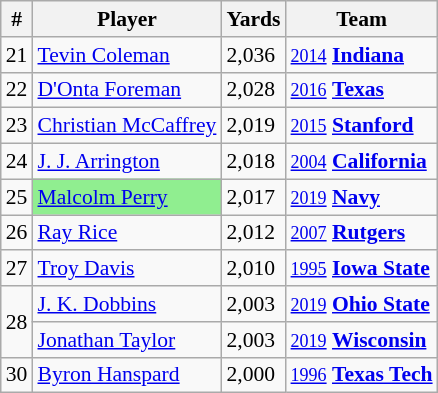<table class="wikitable" style="font-size:90%; white-space: nowrap;">
<tr>
<th>#</th>
<th>Player</th>
<th>Yards</th>
<th>Team</th>
</tr>
<tr>
<td>21</td>
<td><a href='#'>Tevin Coleman</a></td>
<td>2,036</td>
<td><small><a href='#'>2014</a></small> <strong><a href='#'>Indiana</a></strong></td>
</tr>
<tr>
<td>22</td>
<td><a href='#'>D'Onta Foreman</a></td>
<td>2,028</td>
<td><small><a href='#'>2016</a></small> <strong><a href='#'>Texas</a></strong></td>
</tr>
<tr>
<td>23</td>
<td><a href='#'>Christian McCaffrey</a></td>
<td>2,019</td>
<td><small><a href='#'>2015</a></small> <strong><a href='#'>Stanford</a></strong></td>
</tr>
<tr>
<td>24</td>
<td><a href='#'>J. J. Arrington</a></td>
<td>2,018</td>
<td><small><a href='#'>2004</a></small> <strong><a href='#'>California</a></strong></td>
</tr>
<tr>
<td>25</td>
<td bgcolor=lightgreen><a href='#'>Malcolm Perry</a></td>
<td>2,017</td>
<td><small><a href='#'>2019</a></small> <strong><a href='#'>Navy</a></strong></td>
</tr>
<tr>
<td>26</td>
<td><a href='#'>Ray Rice</a></td>
<td>2,012</td>
<td><small><a href='#'>2007</a></small> <strong><a href='#'>Rutgers</a></strong></td>
</tr>
<tr>
<td>27</td>
<td><a href='#'>Troy Davis</a></td>
<td>2,010</td>
<td><small><a href='#'>1995</a></small> <strong><a href='#'>Iowa State</a></strong></td>
</tr>
<tr>
<td rowspan=2>28</td>
<td><a href='#'>J. K. Dobbins</a></td>
<td>2,003</td>
<td><small><a href='#'>2019</a></small> <strong><a href='#'>Ohio State</a></strong></td>
</tr>
<tr>
<td><a href='#'>Jonathan Taylor</a></td>
<td>2,003</td>
<td><small><a href='#'>2019</a></small> <strong><a href='#'>Wisconsin</a></strong></td>
</tr>
<tr>
<td>30</td>
<td><a href='#'>Byron Hanspard</a></td>
<td><abbr>2,000</abbr></td>
<td><small><a href='#'>1996</a></small> <strong><a href='#'>Texas Tech</a></strong></td>
</tr>
</table>
